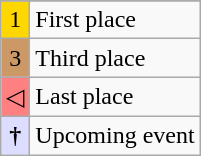<table class="wikitable">
<tr>
</tr>
<tr>
<td style="text-align:center; background-color:#FFD700;">1</td>
<td>First place</td>
</tr>
<tr>
<td style="text-align:center; background-color:#C96;">3</td>
<td>Third place</td>
</tr>
<tr>
<td style="text-align:center; background-color:#FE8080;">◁</td>
<td>Last place</td>
</tr>
<tr>
<td style="text-align:center; background-color:#DDF;"><strong>†</strong></td>
<td>Upcoming event</td>
</tr>
</table>
